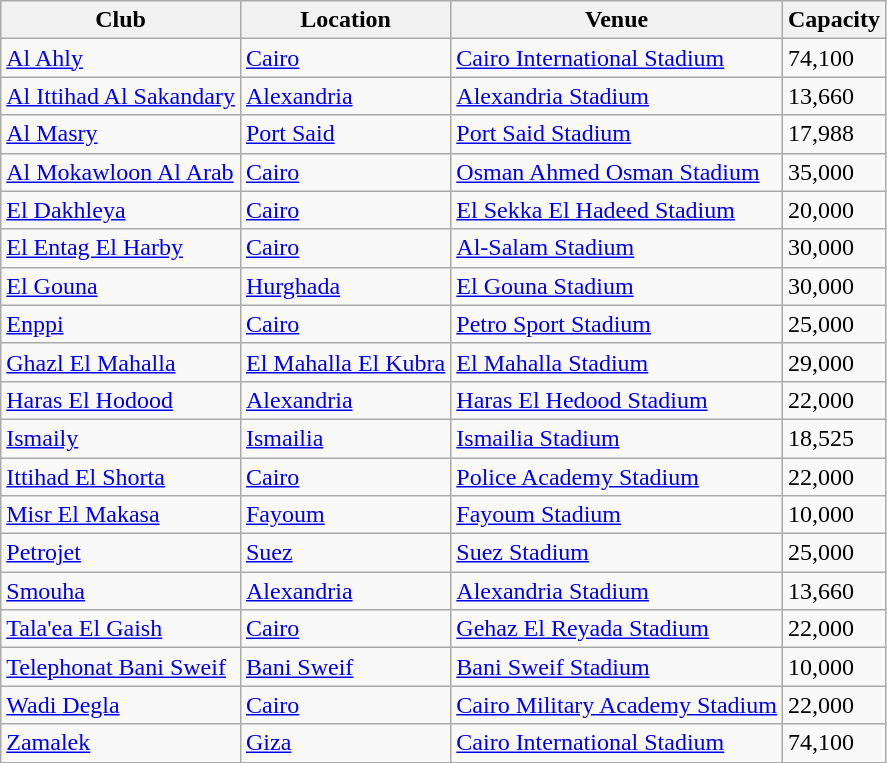<table class="wikitable sortable">
<tr>
<th>Club</th>
<th>Location</th>
<th>Venue</th>
<th>Capacity</th>
</tr>
<tr>
<td><a href='#'>Al Ahly</a></td>
<td><a href='#'>Cairo</a></td>
<td><a href='#'>Cairo International Stadium</a></td>
<td>74,100</td>
</tr>
<tr>
<td><a href='#'>Al Ittihad Al Sakandary</a></td>
<td><a href='#'>Alexandria</a></td>
<td><a href='#'>Alexandria Stadium</a></td>
<td>13,660</td>
</tr>
<tr>
<td><a href='#'>Al Masry</a></td>
<td><a href='#'>Port Said</a></td>
<td><a href='#'>Port Said Stadium</a></td>
<td>17,988</td>
</tr>
<tr>
<td><a href='#'>Al Mokawloon Al Arab</a></td>
<td><a href='#'>Cairo</a></td>
<td><a href='#'>Osman Ahmed Osman Stadium</a></td>
<td>35,000</td>
</tr>
<tr>
<td><a href='#'>El Dakhleya</a></td>
<td><a href='#'>Cairo</a></td>
<td><a href='#'>El Sekka El Hadeed Stadium</a></td>
<td>20,000</td>
</tr>
<tr>
<td><a href='#'>El Entag El Harby</a></td>
<td><a href='#'>Cairo</a></td>
<td><a href='#'>Al-Salam Stadium</a></td>
<td>30,000</td>
</tr>
<tr>
<td><a href='#'>El Gouna</a></td>
<td><a href='#'>Hurghada</a></td>
<td><a href='#'>El Gouna Stadium</a></td>
<td>30,000</td>
</tr>
<tr>
<td><a href='#'>Enppi</a></td>
<td><a href='#'>Cairo</a></td>
<td><a href='#'>Petro Sport Stadium</a></td>
<td>25,000</td>
</tr>
<tr>
<td><a href='#'>Ghazl El Mahalla</a></td>
<td><a href='#'>El Mahalla El Kubra</a></td>
<td><a href='#'>El Mahalla Stadium</a></td>
<td>29,000</td>
</tr>
<tr>
<td><a href='#'>Haras El Hodood</a></td>
<td><a href='#'>Alexandria</a></td>
<td><a href='#'>Haras El Hedood Stadium</a></td>
<td>22,000</td>
</tr>
<tr>
<td><a href='#'>Ismaily</a></td>
<td><a href='#'>Ismailia</a></td>
<td><a href='#'>Ismailia Stadium</a></td>
<td>18,525</td>
</tr>
<tr>
<td><a href='#'>Ittihad El Shorta</a></td>
<td><a href='#'>Cairo</a></td>
<td><a href='#'>Police Academy Stadium</a></td>
<td>22,000</td>
</tr>
<tr>
<td><a href='#'>Misr El Makasa</a></td>
<td><a href='#'>Fayoum</a></td>
<td><a href='#'>Fayoum Stadium</a></td>
<td>10,000</td>
</tr>
<tr>
<td><a href='#'>Petrojet</a></td>
<td><a href='#'>Suez</a></td>
<td><a href='#'>Suez Stadium</a></td>
<td>25,000</td>
</tr>
<tr>
<td><a href='#'>Smouha</a></td>
<td><a href='#'>Alexandria</a></td>
<td><a href='#'>Alexandria Stadium</a></td>
<td>13,660</td>
</tr>
<tr>
<td><a href='#'>Tala'ea El Gaish</a></td>
<td><a href='#'>Cairo</a></td>
<td><a href='#'>Gehaz El Reyada Stadium</a></td>
<td>22,000</td>
</tr>
<tr>
<td><a href='#'>Telephonat Bani Sweif</a></td>
<td><a href='#'>Bani Sweif</a></td>
<td><a href='#'>Bani Sweif Stadium</a></td>
<td>10,000</td>
</tr>
<tr>
<td><a href='#'>Wadi Degla</a></td>
<td><a href='#'>Cairo</a></td>
<td><a href='#'>Cairo Military Academy Stadium</a></td>
<td>22,000</td>
</tr>
<tr>
<td><a href='#'>Zamalek</a></td>
<td><a href='#'>Giza</a></td>
<td><a href='#'>Cairo International Stadium</a></td>
<td>74,100</td>
</tr>
<tr>
</tr>
</table>
